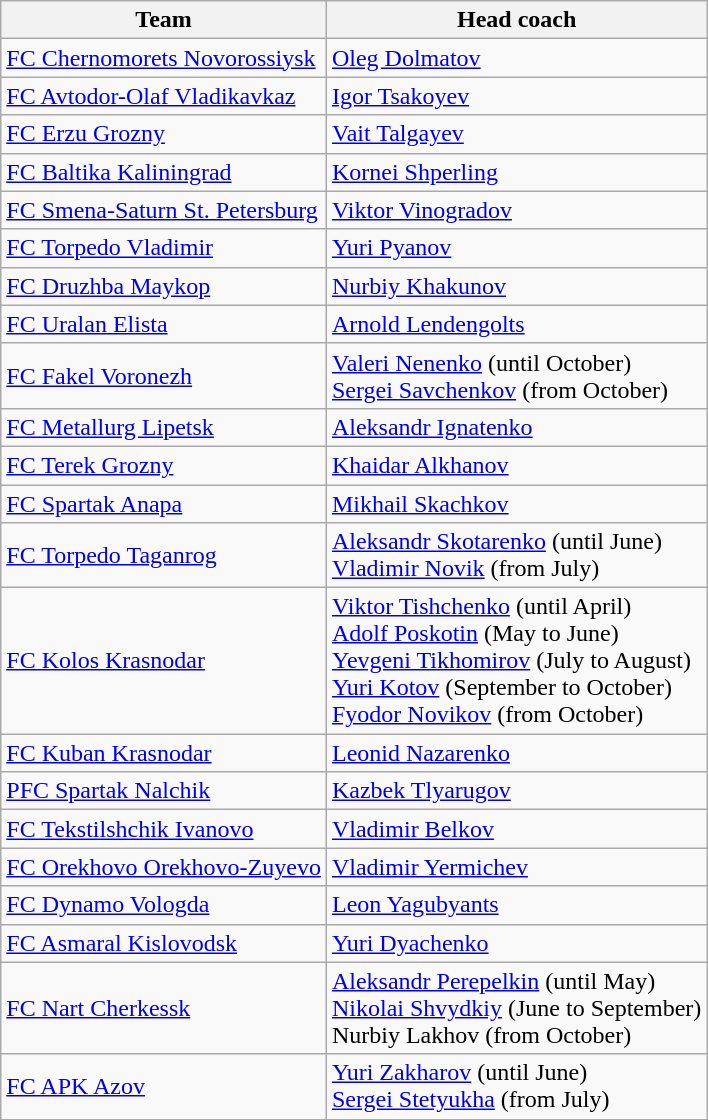<table class="wikitable">
<tr>
<th>Team</th>
<th>Head coach</th>
</tr>
<tr>
<td><a href='#'>FC Chernomorets Novorossiysk</a></td>
<td><a href='#'>Oleg Dolmatov</a></td>
</tr>
<tr>
<td><a href='#'>FC Avtodor-Olaf Vladikavkaz</a></td>
<td><a href='#'>Igor Tsakoyev</a></td>
</tr>
<tr>
<td><a href='#'>FC Erzu Grozny</a></td>
<td><a href='#'>Vait Talgayev</a></td>
</tr>
<tr>
<td><a href='#'>FC Baltika Kaliningrad</a></td>
<td><a href='#'>Kornei Shperling</a></td>
</tr>
<tr>
<td><a href='#'>FC Smena-Saturn St. Petersburg</a></td>
<td><a href='#'>Viktor Vinogradov</a></td>
</tr>
<tr>
<td><a href='#'>FC Torpedo Vladimir</a></td>
<td><a href='#'>Yuri Pyanov</a></td>
</tr>
<tr>
<td><a href='#'>FC Druzhba Maykop</a></td>
<td><a href='#'>Nurbiy Khakunov</a></td>
</tr>
<tr>
<td><a href='#'>FC Uralan Elista</a></td>
<td><a href='#'>Arnold Lendengolts</a></td>
</tr>
<tr>
<td><a href='#'>FC Fakel Voronezh</a></td>
<td><a href='#'>Valeri Nenenko</a> (until October)<br><a href='#'>Sergei Savchenkov</a> (from October)</td>
</tr>
<tr>
<td><a href='#'>FC Metallurg Lipetsk</a></td>
<td><a href='#'>Aleksandr Ignatenko</a></td>
</tr>
<tr>
<td><a href='#'>FC Terek Grozny</a></td>
<td><a href='#'>Khaidar Alkhanov</a></td>
</tr>
<tr>
<td><a href='#'>FC Spartak Anapa</a></td>
<td><a href='#'>Mikhail Skachkov</a></td>
</tr>
<tr>
<td><a href='#'>FC Torpedo Taganrog</a></td>
<td><a href='#'>Aleksandr Skotarenko</a> (until June)<br><a href='#'>Vladimir Novik</a> (from July)</td>
</tr>
<tr>
<td><a href='#'>FC Kolos Krasnodar</a></td>
<td><a href='#'>Viktor Tishchenko</a> (until April)<br><a href='#'>Adolf Poskotin</a> (May to June)<br><a href='#'>Yevgeni Tikhomirov</a> (July to August)<br><a href='#'>Yuri Kotov</a> (September to October)<br><a href='#'>Fyodor Novikov</a> (from October)</td>
</tr>
<tr>
<td><a href='#'>FC Kuban Krasnodar</a></td>
<td><a href='#'>Leonid Nazarenko</a></td>
</tr>
<tr>
<td><a href='#'>PFC Spartak Nalchik</a></td>
<td><a href='#'>Kazbek Tlyarugov</a></td>
</tr>
<tr>
<td><a href='#'>FC Tekstilshchik Ivanovo</a></td>
<td><a href='#'>Vladimir Belkov</a></td>
</tr>
<tr>
<td><a href='#'>FC Orekhovo Orekhovo-Zuyevo</a></td>
<td><a href='#'>Vladimir Yermichev</a></td>
</tr>
<tr>
<td><a href='#'>FC Dynamo Vologda</a></td>
<td><a href='#'>Leon Yagubyants</a></td>
</tr>
<tr>
<td><a href='#'>FC Asmaral Kislovodsk</a></td>
<td><a href='#'>Yuri Dyachenko</a></td>
</tr>
<tr>
<td><a href='#'>FC Nart Cherkessk</a></td>
<td><a href='#'>Aleksandr Perepelkin</a> (until May)<br><a href='#'>Nikolai Shvydkiy</a> (June to September)<br>Nurbiy Lakhov (from October)</td>
</tr>
<tr>
<td><a href='#'>FC APK Azov</a></td>
<td><a href='#'>Yuri Zakharov</a> (until June)<br><a href='#'>Sergei Stetyukha</a> (from July)</td>
</tr>
</table>
